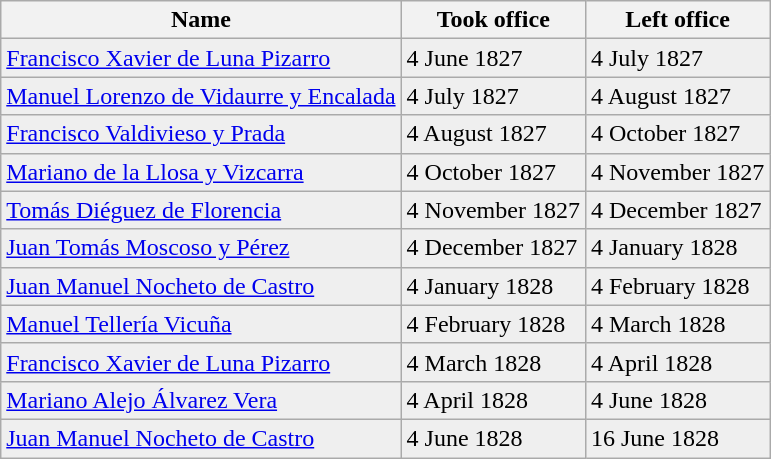<table class="wikitable">
<tr>
<th>Name</th>
<th>Took office</th>
<th>Left office</th>
</tr>
<tr bgcolor="efefef">
<td><a href='#'>Francisco Xavier de Luna Pizarro</a></td>
<td>4 June 1827</td>
<td>4 July 1827</td>
</tr>
<tr bgcolor="efefef">
<td><a href='#'>Manuel Lorenzo de Vidaurre y Encalada</a></td>
<td>4 July 1827</td>
<td>4 August 1827</td>
</tr>
<tr bgcolor="efefef">
<td><a href='#'>Francisco Valdivieso y Prada</a></td>
<td>4 August 1827</td>
<td>4 October 1827</td>
</tr>
<tr bgcolor="efefef">
<td><a href='#'>Mariano de la Llosa y Vizcarra</a></td>
<td>4 October 1827</td>
<td>4 November 1827</td>
</tr>
<tr bgcolor="efefef">
<td><a href='#'>Tomás Diéguez de Florencia</a></td>
<td>4 November 1827</td>
<td>4 December 1827</td>
</tr>
<tr bgcolor="efefef">
<td><a href='#'>Juan Tomás Moscoso y Pérez</a></td>
<td>4 December 1827</td>
<td>4 January 1828</td>
</tr>
<tr bgcolor="efefef">
<td><a href='#'>Juan Manuel Nocheto de Castro</a></td>
<td>4 January 1828</td>
<td>4 February 1828</td>
</tr>
<tr bgcolor="efefef">
<td><a href='#'>Manuel Tellería Vicuña</a></td>
<td>4 February 1828</td>
<td>4 March 1828</td>
</tr>
<tr bgcolor="efefef">
<td><a href='#'>Francisco Xavier de Luna Pizarro</a></td>
<td>4 March 1828</td>
<td>4 April 1828</td>
</tr>
<tr bgcolor="efefef">
<td><a href='#'>Mariano Alejo Álvarez Vera</a></td>
<td>4 April 1828</td>
<td>4 June 1828</td>
</tr>
<tr bgcolor="efefef">
<td><a href='#'>Juan Manuel Nocheto de Castro</a></td>
<td>4 June 1828</td>
<td>16 June 1828</td>
</tr>
</table>
